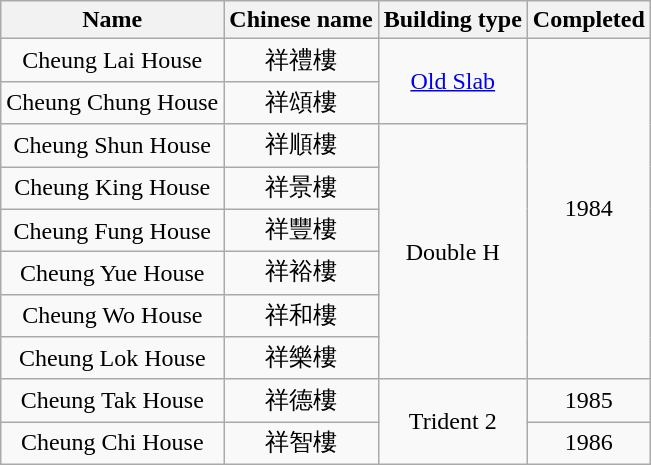<table class="wikitable" style="text-align: center">
<tr>
<th>Name</th>
<th>Chinese name</th>
<th>Building type</th>
<th>Completed</th>
</tr>
<tr>
<td>Cheung Lai House</td>
<td>祥禮樓</td>
<td rowspan="2"><a href='#'>Old Slab</a></td>
<td rowspan="8">1984</td>
</tr>
<tr>
<td>Cheung Chung House</td>
<td>祥頌樓</td>
</tr>
<tr>
<td>Cheung Shun House</td>
<td>祥順樓</td>
<td rowspan="6">Double H</td>
</tr>
<tr>
<td>Cheung King House</td>
<td>祥景樓</td>
</tr>
<tr>
<td>Cheung Fung House</td>
<td>祥豐樓</td>
</tr>
<tr>
<td>Cheung Yue House</td>
<td>祥裕樓</td>
</tr>
<tr>
<td>Cheung Wo House</td>
<td>祥和樓</td>
</tr>
<tr>
<td>Cheung Lok House</td>
<td>祥樂樓</td>
</tr>
<tr>
<td>Cheung Tak House</td>
<td>祥德樓</td>
<td rowspan="2">Trident 2</td>
<td>1985</td>
</tr>
<tr>
<td>Cheung Chi House</td>
<td>祥智樓</td>
<td>1986</td>
</tr>
</table>
